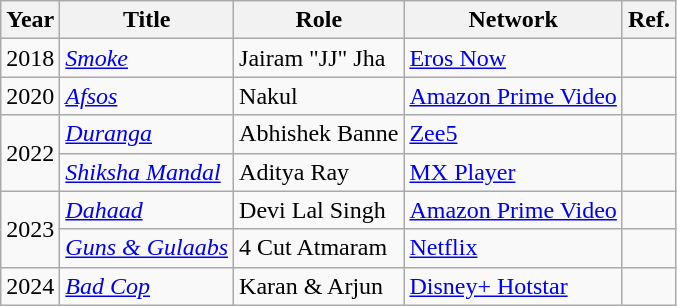<table class = "wikitable sortable">
<tr>
<th>Year</th>
<th>Title</th>
<th>Role</th>
<th>Network</th>
<th>Ref.</th>
</tr>
<tr>
<td>2018</td>
<td><em><a href='#'>Smoke</a></em></td>
<td>Jairam "JJ" Jha</td>
<td><a href='#'>Eros Now</a></td>
<td></td>
</tr>
<tr>
<td>2020</td>
<td><em><a href='#'>Afsos</a></em></td>
<td>Nakul</td>
<td><a href='#'>Amazon Prime Video</a></td>
<td></td>
</tr>
<tr>
<td rowspan="2">2022</td>
<td><em><a href='#'>Duranga</a></em></td>
<td>Abhishek Banne</td>
<td><a href='#'>Zee5</a></td>
<td></td>
</tr>
<tr>
<td><em><a href='#'>Shiksha Mandal</a></em></td>
<td>Aditya Ray</td>
<td><a href='#'>MX Player</a></td>
<td></td>
</tr>
<tr>
<td rowspan="2">2023</td>
<td><em><a href='#'>Dahaad</a></em></td>
<td>Devi Lal Singh</td>
<td><a href='#'>Amazon Prime Video</a></td>
<td></td>
</tr>
<tr>
<td><em><a href='#'>Guns & Gulaabs</a></em></td>
<td>4 Cut Atmaram</td>
<td><a href='#'>Netflix</a></td>
<td></td>
</tr>
<tr>
<td>2024</td>
<td><em><a href='#'>Bad Cop</a></em></td>
<td>Karan & Arjun</td>
<td><a href='#'>Disney+ Hotstar</a></td>
<td></td>
</tr>
</table>
